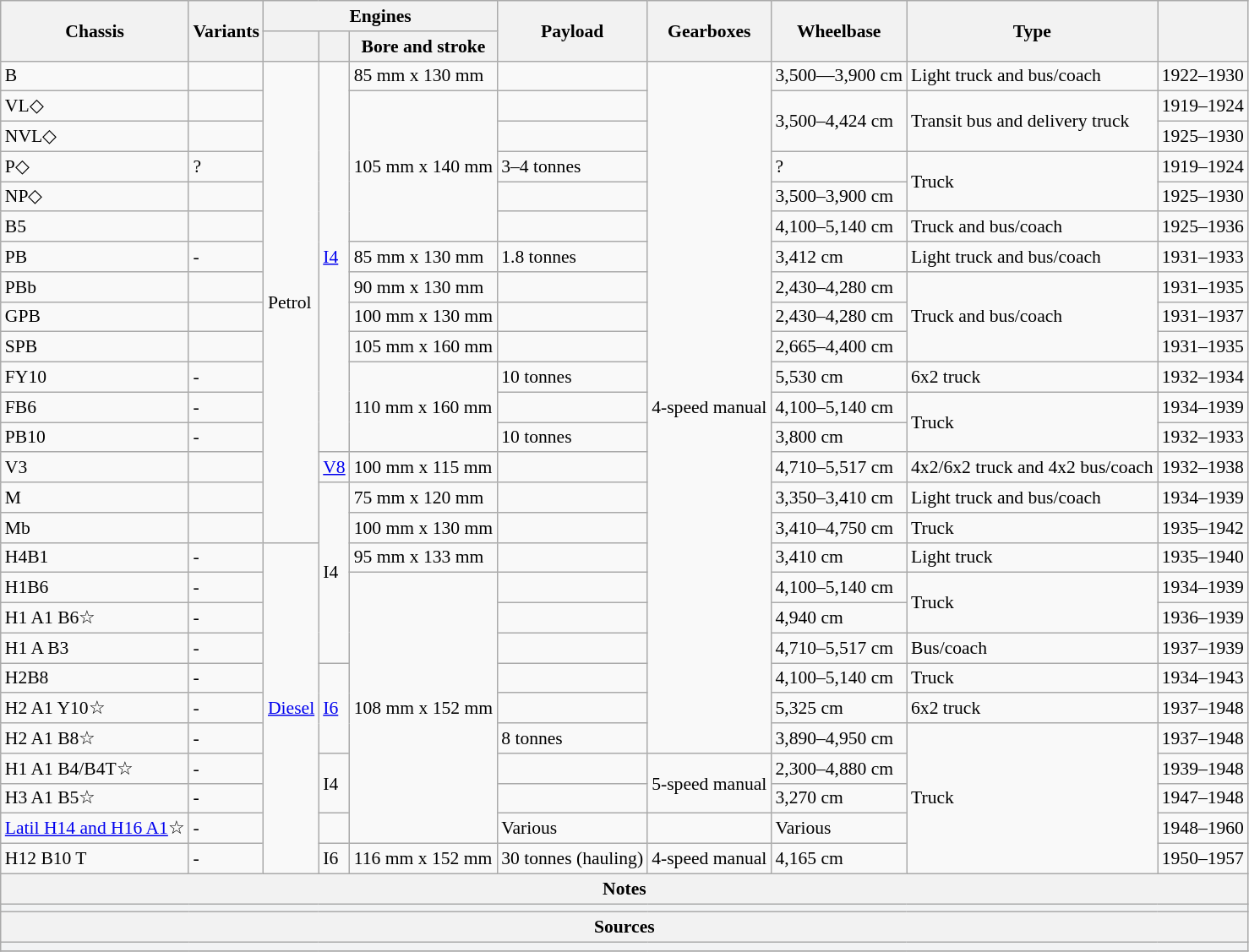<table class="wikitable sortable" style="text-align:left; font-size:90%;">
<tr>
<th rowspan="2">Chassis</th>
<th rowspan="2">Variants</th>
<th colspan="3">Engines</th>
<th rowspan="2">Payload</th>
<th rowspan="2">Gearboxes</th>
<th rowspan="2">Wheelbase</th>
<th rowspan="2">Type</th>
<th rowspan="2"></th>
</tr>
<tr>
<th></th>
<th></th>
<th>Bore and stroke</th>
</tr>
<tr>
<td>B</td>
<td></td>
<td rowspan="16">Petrol</td>
<td rowspan="13"><a href='#'>I4</a></td>
<td>85 mm x 130 mm</td>
<td></td>
<td rowspan="23">4-speed manual</td>
<td>3,500—3,900 cm</td>
<td>Light truck and bus/coach</td>
<td>1922–1930</td>
</tr>
<tr>
<td>VL◇</td>
<td></td>
<td rowspan="5">105 mm x 140 mm</td>
<td></td>
<td rowspan="2">3,500–4,424 cm</td>
<td rowspan="2">Transit bus and delivery truck</td>
<td>1919–1924</td>
</tr>
<tr>
<td>NVL◇</td>
<td></td>
<td></td>
<td>1925–1930</td>
</tr>
<tr>
<td>P◇</td>
<td>?</td>
<td>3–4 tonnes</td>
<td>?</td>
<td rowspan="2">Truck</td>
<td>1919–1924</td>
</tr>
<tr>
<td>NP◇</td>
<td></td>
<td></td>
<td>3,500–3,900 cm</td>
<td>1925–1930</td>
</tr>
<tr>
<td>B5</td>
<td></td>
<td></td>
<td>4,100–5,140 cm</td>
<td>Truck and bus/coach</td>
<td>1925–1936</td>
</tr>
<tr>
<td>PB</td>
<td>-</td>
<td>85 mm x 130 mm</td>
<td>1.8 tonnes</td>
<td>3,412 cm</td>
<td>Light truck and bus/coach</td>
<td>1931–1933</td>
</tr>
<tr>
<td>PBb</td>
<td></td>
<td>90 mm x 130 mm</td>
<td></td>
<td>2,430–4,280 cm</td>
<td rowspan="3">Truck and bus/coach</td>
<td>1931–1935</td>
</tr>
<tr>
<td>GPB</td>
<td></td>
<td>100 mm x 130 mm</td>
<td></td>
<td>2,430–4,280 cm</td>
<td>1931–1937</td>
</tr>
<tr>
<td>SPB</td>
<td></td>
<td>105 mm x 160 mm</td>
<td></td>
<td>2,665–4,400 cm</td>
<td>1931–1935</td>
</tr>
<tr>
<td>FY10</td>
<td>-</td>
<td rowspan="3">110 mm x 160 mm</td>
<td>10 tonnes</td>
<td>5,530 cm</td>
<td>6x2 truck</td>
<td>1932–1934</td>
</tr>
<tr>
<td>FB6</td>
<td>-</td>
<td></td>
<td>4,100–5,140 cm</td>
<td rowspan="2">Truck</td>
<td>1934–1939</td>
</tr>
<tr>
<td>PB10</td>
<td>-</td>
<td>10 tonnes</td>
<td>3,800 cm</td>
<td>1932–1933</td>
</tr>
<tr>
<td>V3</td>
<td></td>
<td><a href='#'>V8</a></td>
<td>100 mm x 115 mm</td>
<td></td>
<td>4,710–5,517 cm</td>
<td>4x2/6x2 truck and 4x2 bus/coach</td>
<td>1932–1938</td>
</tr>
<tr>
<td>M</td>
<td></td>
<td rowspan=6">I4</td>
<td>75 mm x 120 mm</td>
<td></td>
<td>3,350–3,410 cm</td>
<td>Light truck and bus/coach</td>
<td>1934–1939</td>
</tr>
<tr>
<td>Mb</td>
<td></td>
<td>100 mm x 130 mm</td>
<td></td>
<td>3,410–4,750 cm</td>
<td>Truck</td>
<td>1935–1942</td>
</tr>
<tr>
<td>H4B1</td>
<td>-</td>
<td rowspan="11"><a href='#'>Diesel</a></td>
<td>95 mm x 133 mm</td>
<td></td>
<td>3,410 cm</td>
<td>Light truck</td>
<td>1935–1940</td>
</tr>
<tr>
<td>H1B6</td>
<td>-</td>
<td rowspan="9">108 mm x 152 mm</td>
<td></td>
<td>4,100–5,140 cm</td>
<td rowspan="2">Truck</td>
<td>1934–1939</td>
</tr>
<tr>
<td>H1 A1 B6☆</td>
<td>-</td>
<td></td>
<td>4,940 cm</td>
<td>1936–1939</td>
</tr>
<tr>
<td>H1 A B3</td>
<td>-</td>
<td></td>
<td>4,710–5,517 cm</td>
<td>Bus/coach</td>
<td>1937–1939</td>
</tr>
<tr>
<td>H2B8</td>
<td>-</td>
<td rowspan="3"><a href='#'>I6</a></td>
<td></td>
<td>4,100–5,140 cm</td>
<td>Truck</td>
<td>1934–1943</td>
</tr>
<tr>
<td>H2 A1 Y10☆</td>
<td>-</td>
<td></td>
<td>5,325 cm</td>
<td>6x2 truck</td>
<td>1937–1948</td>
</tr>
<tr>
<td>H2 A1 B8☆</td>
<td>-</td>
<td>8 tonnes</td>
<td>3,890–4,950 cm</td>
<td rowspan="5">Truck</td>
<td>1937–1948</td>
</tr>
<tr>
<td>H1 A1 B4/B4T☆</td>
<td>-</td>
<td rowspan="2">I4</td>
<td></td>
<td rowspan="2">5-speed manual</td>
<td>2,300–4,880 cm</td>
<td>1939–1948</td>
</tr>
<tr>
<td>H3 A1 B5☆</td>
<td>-</td>
<td></td>
<td>3,270 cm</td>
<td>1947–1948</td>
</tr>
<tr>
<td><a href='#'>Latil H14 and H16 A1</a>☆</td>
<td>-</td>
<td></td>
<td>Various</td>
<td></td>
<td>Various</td>
<td>1948–1960</td>
</tr>
<tr>
<td>H12 B10 T</td>
<td>-</td>
<td>I6</td>
<td>116 mm x 152 mm</td>
<td>30 tonnes (hauling)</td>
<td>4-speed manual</td>
<td>4,165 cm</td>
<td>1950–1957</td>
</tr>
<tr>
<th colspan="10">Notes</th>
</tr>
<tr>
<th style="background-color:#f2f3f4" colspan=10></th>
</tr>
<tr>
<th colspan="10">Sources</th>
</tr>
<tr>
<th style="background-color:#f2f3f4" colspan=10></th>
</tr>
<tr>
</tr>
</table>
